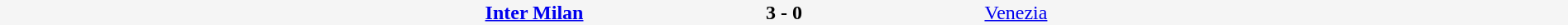<table cellspacing=0 width=100% style=background:#F5F5F5>
<tr>
<td width=22% align=right><strong> <a href='#'>Inter Milan</a></strong></td>
<td align=center width=15%><strong>3 - 0</strong></td>
<td width=22%> <a href='#'>Venezia</a></td>
</tr>
</table>
